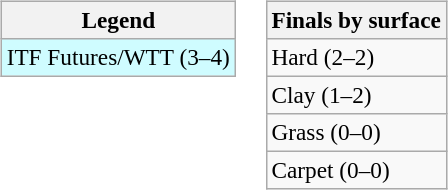<table>
<tr valign=top>
<td><br><table class=wikitable style=font-size:97%>
<tr>
<th>Legend</th>
</tr>
<tr bgcolor=cffcff>
<td>ITF Futures/WTT (3–4)</td>
</tr>
</table>
</td>
<td><br><table class=wikitable style=font-size:97%>
<tr>
<th>Finals by surface</th>
</tr>
<tr>
<td>Hard (2–2)</td>
</tr>
<tr>
<td>Clay (1–2)</td>
</tr>
<tr>
<td>Grass (0–0)</td>
</tr>
<tr>
<td>Carpet (0–0)</td>
</tr>
</table>
</td>
</tr>
</table>
